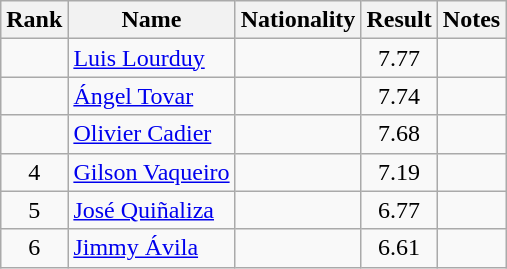<table class="wikitable sortable" style="text-align:center">
<tr>
<th>Rank</th>
<th>Name</th>
<th>Nationality</th>
<th>Result</th>
<th>Notes</th>
</tr>
<tr>
<td></td>
<td align=left><a href='#'>Luis Lourduy</a></td>
<td align=left></td>
<td>7.77</td>
<td></td>
</tr>
<tr>
<td></td>
<td align=left><a href='#'>Ángel Tovar</a></td>
<td align=left></td>
<td>7.74</td>
<td></td>
</tr>
<tr>
<td></td>
<td align=left><a href='#'>Olivier Cadier</a></td>
<td align=left></td>
<td>7.68</td>
<td></td>
</tr>
<tr>
<td>4</td>
<td align=left><a href='#'>Gilson Vaqueiro</a></td>
<td align=left></td>
<td>7.19</td>
<td></td>
</tr>
<tr>
<td>5</td>
<td align=left><a href='#'>José Quiñaliza</a></td>
<td align=left></td>
<td>6.77</td>
<td></td>
</tr>
<tr>
<td>6</td>
<td align=left><a href='#'>Jimmy Ávila</a></td>
<td align=left></td>
<td>6.61</td>
<td></td>
</tr>
</table>
